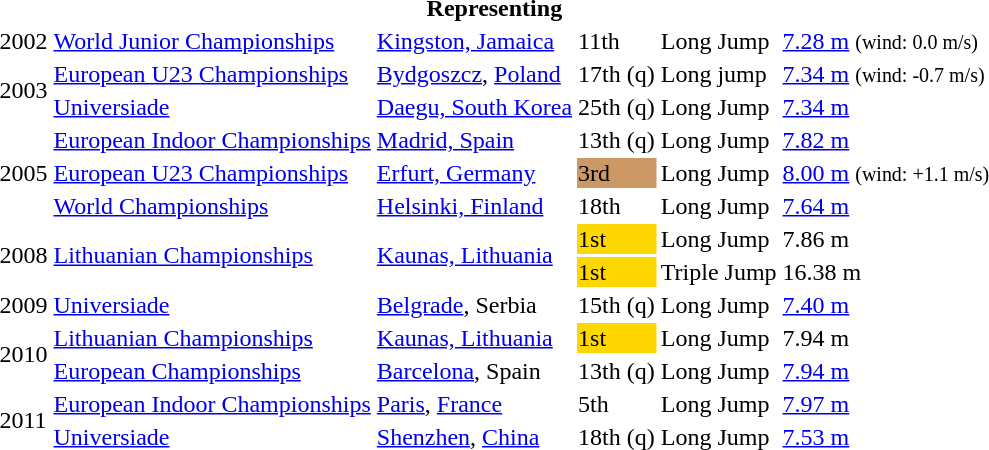<table>
<tr>
<th colspan="6">Representing </th>
</tr>
<tr>
<td>2002</td>
<td><a href='#'>World Junior Championships</a></td>
<td><a href='#'>Kingston, Jamaica</a></td>
<td>11th</td>
<td>Long Jump</td>
<td><a href='#'>7.28 m</a> <small>(wind: 0.0 m/s)</small></td>
</tr>
<tr>
<td rowspan=2>2003</td>
<td><a href='#'>European U23 Championships</a></td>
<td><a href='#'>Bydgoszcz</a>, <a href='#'>Poland</a></td>
<td>17th (q)</td>
<td>Long jump</td>
<td><a href='#'>7.34 m</a> <small>(wind: -0.7 m/s)</small></td>
</tr>
<tr>
<td><a href='#'>Universiade</a></td>
<td><a href='#'>Daegu, South Korea</a></td>
<td>25th (q)</td>
<td>Long Jump</td>
<td><a href='#'>7.34 m</a></td>
</tr>
<tr>
<td rowspan=3>2005</td>
<td><a href='#'>European Indoor Championships</a></td>
<td><a href='#'>Madrid, Spain</a></td>
<td>13th (q)</td>
<td>Long Jump</td>
<td><a href='#'>7.82 m</a></td>
</tr>
<tr>
<td><a href='#'>European U23 Championships</a></td>
<td><a href='#'>Erfurt, Germany</a></td>
<td bgcolor="cc9966">3rd</td>
<td>Long Jump</td>
<td><a href='#'>8.00 m</a> <small>(wind: +1.1 m/s)</small></td>
</tr>
<tr>
<td><a href='#'>World Championships</a></td>
<td><a href='#'>Helsinki, Finland</a></td>
<td>18th</td>
<td>Long Jump</td>
<td><a href='#'>7.64 m</a></td>
</tr>
<tr>
<td rowspan=2>2008</td>
<td rowspan=2><a href='#'>Lithuanian Championships</a></td>
<td rowspan=2><a href='#'>Kaunas, Lithuania</a></td>
<td bgcolor="gold">1st</td>
<td>Long Jump</td>
<td>7.86 m</td>
</tr>
<tr>
<td bgcolor="gold">1st</td>
<td>Triple Jump</td>
<td>16.38 m</td>
</tr>
<tr>
<td>2009</td>
<td><a href='#'>Universiade</a></td>
<td><a href='#'>Belgrade</a>, Serbia</td>
<td>15th (q)</td>
<td>Long Jump</td>
<td><a href='#'>7.40 m</a></td>
</tr>
<tr>
<td rowspan=2>2010</td>
<td><a href='#'>Lithuanian Championships</a></td>
<td><a href='#'>Kaunas, Lithuania</a></td>
<td bgcolor="gold">1st</td>
<td>Long Jump</td>
<td>7.94 m</td>
</tr>
<tr>
<td><a href='#'>European Championships</a></td>
<td><a href='#'>Barcelona</a>, Spain</td>
<td>13th (q)</td>
<td>Long Jump</td>
<td><a href='#'>7.94 m</a></td>
</tr>
<tr>
<td rowspan=2>2011</td>
<td><a href='#'>European Indoor Championships</a></td>
<td><a href='#'>Paris</a>, <a href='#'>France</a></td>
<td>5th</td>
<td>Long Jump</td>
<td><a href='#'>7.97 m</a></td>
</tr>
<tr>
<td><a href='#'>Universiade</a></td>
<td><a href='#'>Shenzhen</a>, <a href='#'>China</a></td>
<td>18th (q)</td>
<td>Long Jump</td>
<td><a href='#'>7.53 m</a></td>
</tr>
</table>
